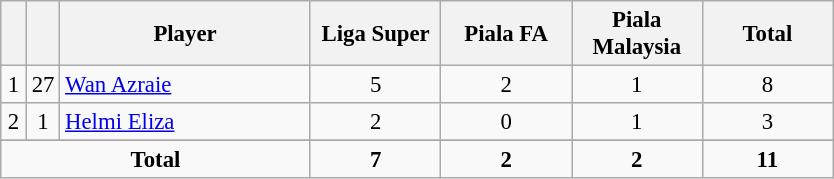<table class="wikitable sortable" style="font-size: 95%; text-align: center;">
<tr>
<th width=10></th>
<th width=10></th>
<th scope="col" style="width:160px;"><strong>Player</strong></th>
<th width=80>Liga Super</th>
<th width=80>Piala FA</th>
<th width=80>Piala Malaysia</th>
<th width=80>Total</th>
</tr>
<tr>
<td>1</td>
<td>27</td>
<td align=left> <a href='#'>Wan Azraie</a></td>
<td>5</td>
<td>2</td>
<td>1</td>
<td>8</td>
</tr>
<tr>
<td>2</td>
<td>1</td>
<td align=left> <a href='#'>Helmi Eliza</a></td>
<td>2</td>
<td>0</td>
<td>1</td>
<td>3</td>
</tr>
<tr>
</tr>
<tr class="sortbottom">
<td colspan=3><strong>Total</strong></td>
<td><strong>7</strong></td>
<td><strong>2</strong></td>
<td><strong>2</strong></td>
<td><strong>11</strong></td>
</tr>
</table>
